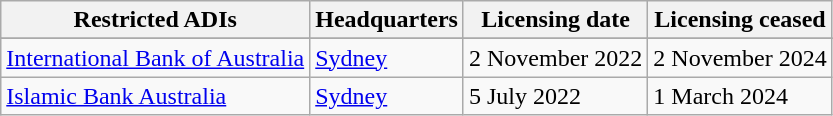<table class="wikitable sortable sticky-header">
<tr>
<th>Restricted ADIs</th>
<th>Headquarters</th>
<th>Licensing date</th>
<th>Licensing ceased</th>
</tr>
<tr>
</tr>
<tr>
<td><a href='#'>International Bank of Australia</a></td>
<td><a href='#'>Sydney</a></td>
<td>2 November 2022</td>
<td>2 November 2024</td>
</tr>
<tr>
<td><a href='#'>Islamic Bank Australia</a></td>
<td><a href='#'>Sydney</a></td>
<td>5 July 2022</td>
<td>1 March 2024</td>
</tr>
</table>
